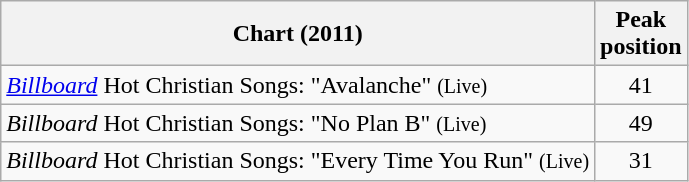<table class="wikitable">
<tr>
<th>Chart (2011)</th>
<th>Peak<br>position</th>
</tr>
<tr>
<td><em><a href='#'>Billboard</a></em> Hot Christian Songs: "Avalanche" <small>(Live)</small></td>
<td style="text-align:center;">41</td>
</tr>
<tr>
<td><em>Billboard</em> Hot Christian Songs: "No Plan B" <small>(Live)</small></td>
<td style="text-align:center;">49</td>
</tr>
<tr>
<td><em>Billboard</em> Hot Christian Songs: "Every Time You Run" <small>(Live)</small></td>
<td style="text-align:center;">31</td>
</tr>
</table>
